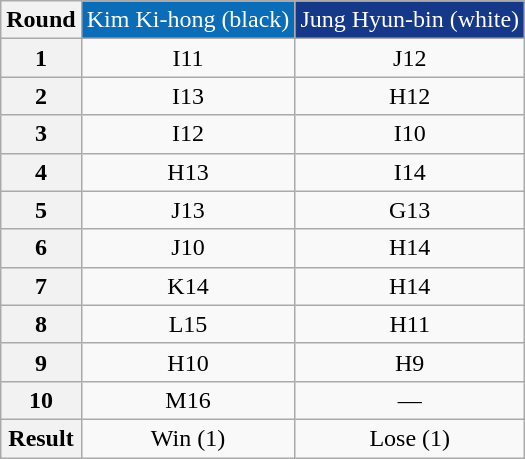<table class="wikitable" style="text-align:center">
<tr>
<th scope="col">Round</th>
<td style="background-color:#0B6DB7; color:white">Kim Ki-hong (black)</td>
<td style="background-color:#153888; color:white">Jung Hyun-bin (white)</td>
</tr>
<tr>
<th scope="row">1</th>
<td>I11</td>
<td>J12</td>
</tr>
<tr>
<th scope="row">2</th>
<td>I13</td>
<td>H12</td>
</tr>
<tr>
<th scope="row">3</th>
<td>I12</td>
<td>I10</td>
</tr>
<tr>
<th scope="row">4</th>
<td>H13</td>
<td>I14</td>
</tr>
<tr>
<th scope="row">5</th>
<td>J13</td>
<td>G13</td>
</tr>
<tr>
<th scope="row">6</th>
<td>J10</td>
<td>H14</td>
</tr>
<tr>
<th scope="row">7</th>
<td>K14</td>
<td> H14</td>
</tr>
<tr>
<th scope="row">8</th>
<td>L15</td>
<td>H11</td>
</tr>
<tr>
<th scope="row">9</th>
<td>H10</td>
<td>H9</td>
</tr>
<tr>
<th scope="row">10</th>
<td>M16</td>
<td>—</td>
</tr>
<tr>
<th scope="row">Result</th>
<td>Win (1)</td>
<td>Lose (1)</td>
</tr>
</table>
